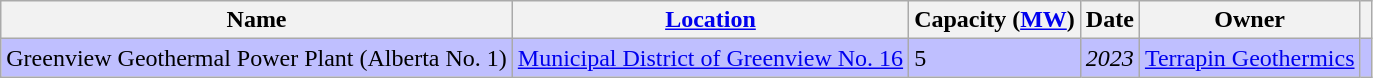<table class="wikitable">
<tr>
<th>Name</th>
<th><a href='#'>Location</a></th>
<th>Capacity (<a href='#'>MW</a>)</th>
<th>Date</th>
<th>Owner</th>
<th></th>
</tr>
<tr bgcolor="#BFBFFF">
<td>Greenview Geothermal Power Plant (Alberta No. 1)</td>
<td><a href='#'>Municipal District of Greenview No. 16</a></td>
<td>5</td>
<td><em>2023</em></td>
<td><a href='#'>Terrapin Geothermics</a></td>
<td></td>
</tr>
</table>
